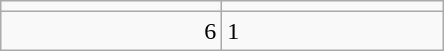<table class="wikitable">
<tr>
<td align=center width=140></td>
<td align=center width=140></td>
</tr>
<tr>
<td align=right>6</td>
<td>1</td>
</tr>
</table>
